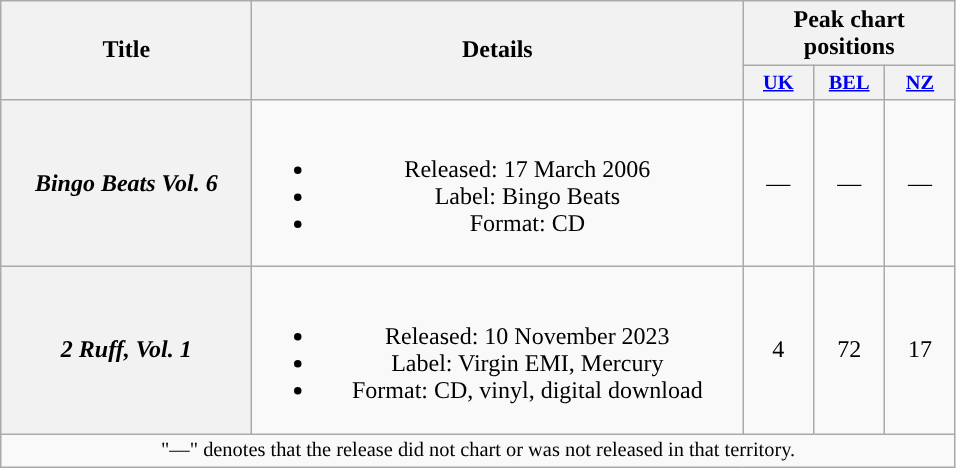<table class="wikitable plainrowheaders" style="text-align:center;">
<tr>
<th scope="col" rowspan="2" style="width:10em;">Title</th>
<th scope="col" rowspan="2" style="width:20em;">Details</th>
<th scope="col" colspan="3">Peak chart positions</th>
</tr>
<tr>
<th scope="col" style="width:3em;font-size:85%;"><a href='#'>UK</a><br></th>
<th scope="col" style="width:3em;font-size:85%;"><a href='#'>BEL</a><br></th>
<th scope="col" style="width:3em;font-size:85%;"><a href='#'>NZ</a><br></th>
</tr>
<tr>
<th scope="row"><em>Bingo Beats Vol. 6</em></th>
<td><br><ul><li>Released: 17 March 2006</li><li>Label: Bingo Beats</li><li>Format: CD</li></ul></td>
<td>—</td>
<td>—</td>
<td>—</td>
</tr>
<tr>
<th scope="row"><em>2 Ruff, Vol. 1</em></th>
<td><br><ul><li>Released: 10 November 2023</li><li>Label: Virgin EMI, Mercury</li><li>Format: CD, vinyl, digital download</li></ul></td>
<td>4</td>
<td>72</td>
<td>17</td>
</tr>
<tr>
<td colspan="5" style="font-size:85%">"—" denotes that the release did not chart or was not released in that territory.</td>
</tr>
</table>
